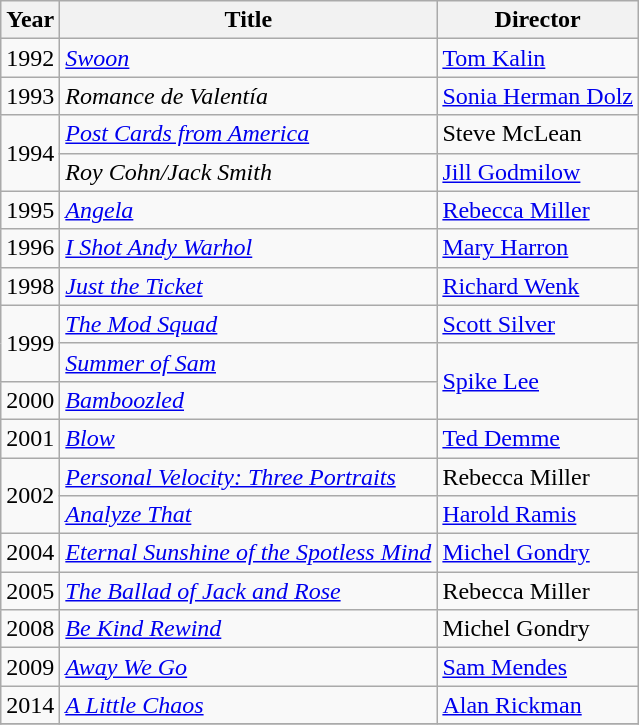<table class="wikitable">
<tr>
<th>Year</th>
<th>Title</th>
<th>Director</th>
</tr>
<tr>
<td>1992</td>
<td><em><a href='#'>Swoon</a></em></td>
<td><a href='#'>Tom Kalin</a></td>
</tr>
<tr>
<td>1993</td>
<td><em>Romance de Valentía</em></td>
<td><a href='#'>Sonia Herman Dolz</a></td>
</tr>
<tr>
<td rowspan="2">1994</td>
<td><em><a href='#'>Post Cards from America</a></em></td>
<td>Steve McLean</td>
</tr>
<tr>
<td><em>Roy Cohn/Jack Smith</em></td>
<td><a href='#'>Jill Godmilow</a></td>
</tr>
<tr>
<td>1995</td>
<td><em><a href='#'>Angela</a></em></td>
<td><a href='#'>Rebecca Miller</a></td>
</tr>
<tr>
<td>1996</td>
<td><em><a href='#'>I Shot Andy Warhol</a></em></td>
<td><a href='#'>Mary Harron</a></td>
</tr>
<tr>
<td>1998</td>
<td><em><a href='#'>Just the Ticket</a></em></td>
<td><a href='#'>Richard Wenk</a></td>
</tr>
<tr>
<td rowspan="2">1999</td>
<td><em><a href='#'>The Mod Squad</a></em></td>
<td><a href='#'>Scott Silver</a></td>
</tr>
<tr>
<td><em><a href='#'>Summer of Sam</a></em></td>
<td rowspan="2"><a href='#'>Spike Lee</a></td>
</tr>
<tr>
<td>2000</td>
<td><em><a href='#'>Bamboozled</a></em></td>
</tr>
<tr>
<td>2001</td>
<td><em><a href='#'>Blow</a></em></td>
<td><a href='#'>Ted Demme</a></td>
</tr>
<tr>
<td rowspan="2">2002</td>
<td><em><a href='#'>Personal Velocity: Three Portraits</a></em></td>
<td>Rebecca Miller</td>
</tr>
<tr>
<td><em><a href='#'>Analyze That</a></em></td>
<td><a href='#'>Harold Ramis</a></td>
</tr>
<tr>
<td>2004</td>
<td><em><a href='#'>Eternal Sunshine of the Spotless Mind</a></em></td>
<td><a href='#'>Michel Gondry</a></td>
</tr>
<tr>
<td>2005</td>
<td><em><a href='#'>The Ballad of Jack and Rose</a></em></td>
<td>Rebecca Miller</td>
</tr>
<tr>
<td>2008</td>
<td><em><a href='#'>Be Kind Rewind</a></em></td>
<td>Michel Gondry</td>
</tr>
<tr>
<td>2009</td>
<td><em><a href='#'>Away We Go</a></em></td>
<td><a href='#'>Sam Mendes</a></td>
</tr>
<tr>
<td>2014</td>
<td><em><a href='#'>A Little Chaos</a></em></td>
<td><a href='#'>Alan Rickman</a></td>
</tr>
<tr>
</tr>
</table>
